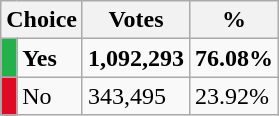<table class="wikitable">
<tr>
<th colspan="2">Choice</th>
<th>Votes</th>
<th>%</th>
</tr>
<tr>
<td bgcolor="#24B14C"></td>
<td><strong>Yes</strong></td>
<td><strong>1,092,293</strong> </td>
<td><strong>76.08%</strong></td>
</tr>
<tr>
<td bgcolor="#DF0A24"></td>
<td>No</td>
<td>343,495 </td>
<td>23.92%</td>
</tr>
</table>
